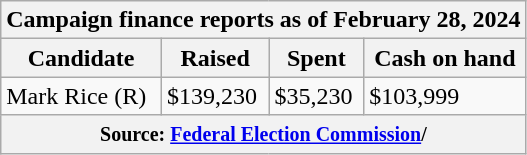<table class="wikitable sortable">
<tr>
<th colspan=4>Campaign finance reports as of February 28, 2024</th>
</tr>
<tr style="text-align:center;">
<th>Candidate</th>
<th>Raised</th>
<th>Spent</th>
<th>Cash on hand</th>
</tr>
<tr>
<td>Mark Rice (R)</td>
<td>$139,230</td>
<td>$35,230</td>
<td>$103,999</td>
</tr>
<tr>
<th colspan="4"><small>Source: <a href='#'>Federal Election Commission</a>/</small></th>
</tr>
</table>
